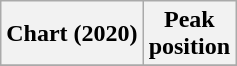<table class="wikitable plainrowheaders" style="text-align:center">
<tr>
<th scope="col">Chart (2020)</th>
<th scope="col">Peak<br>position</th>
</tr>
<tr>
</tr>
</table>
